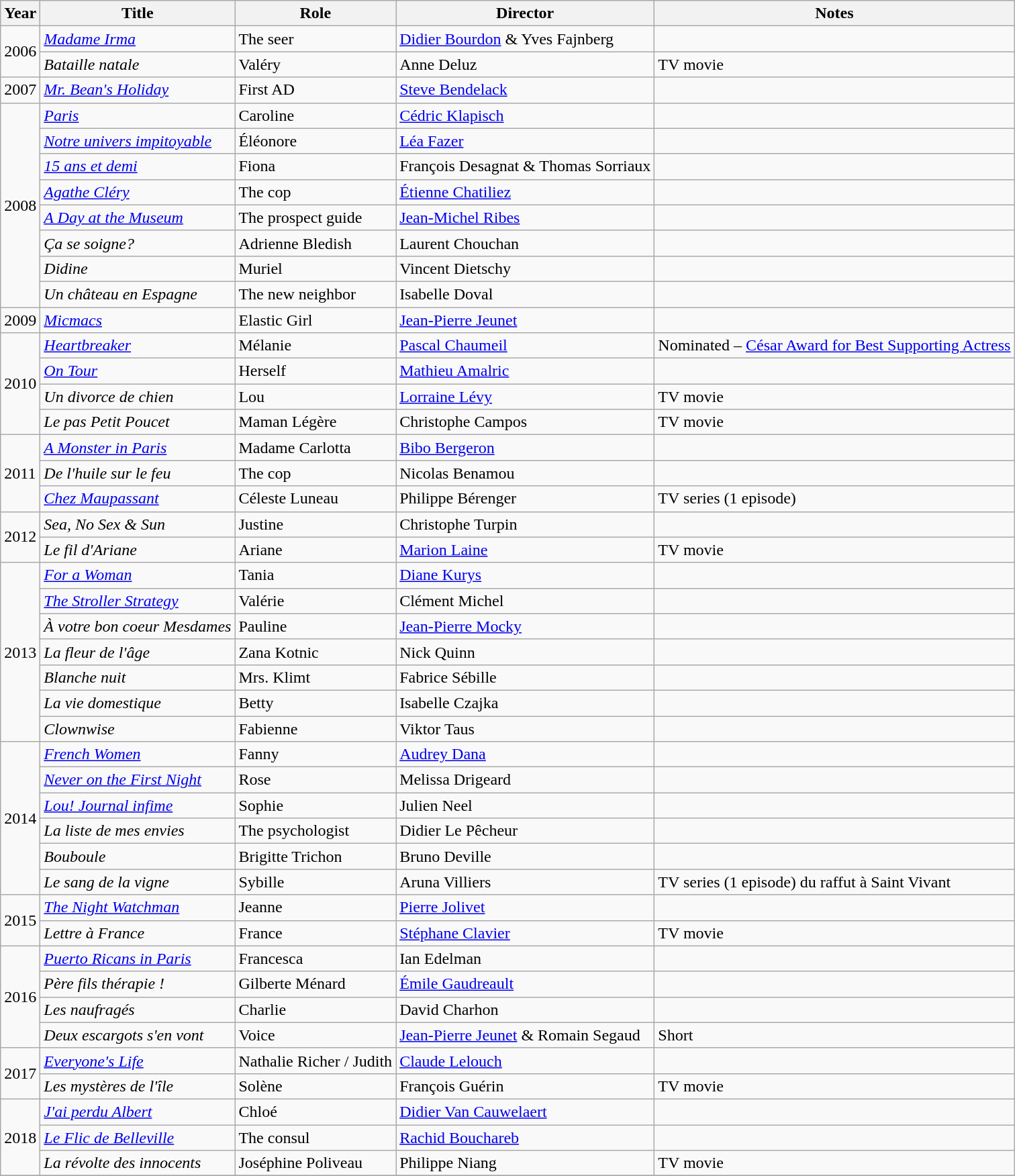<table class="wikitable">
<tr>
<th>Year</th>
<th>Title</th>
<th>Role</th>
<th>Director</th>
<th>Notes</th>
</tr>
<tr>
<td rowspan=2>2006</td>
<td><em><a href='#'>Madame Irma</a></em></td>
<td>The seer</td>
<td><a href='#'>Didier Bourdon</a> & Yves Fajnberg</td>
<td></td>
</tr>
<tr>
<td><em>Bataille natale</em></td>
<td>Valéry</td>
<td>Anne Deluz</td>
<td>TV movie</td>
</tr>
<tr>
<td>2007</td>
<td><em><a href='#'>Mr. Bean's Holiday</a></em></td>
<td>First AD</td>
<td><a href='#'>Steve Bendelack</a></td>
<td></td>
</tr>
<tr>
<td rowspan=8>2008</td>
<td><em><a href='#'>Paris</a></em></td>
<td>Caroline</td>
<td><a href='#'>Cédric Klapisch</a></td>
<td></td>
</tr>
<tr>
<td><em><a href='#'>Notre univers impitoyable</a></em></td>
<td>Éléonore</td>
<td><a href='#'>Léa Fazer</a></td>
<td></td>
</tr>
<tr>
<td><em><a href='#'>15 ans et demi</a></em></td>
<td>Fiona</td>
<td>François Desagnat & Thomas Sorriaux</td>
<td></td>
</tr>
<tr>
<td><em><a href='#'>Agathe Cléry</a></em></td>
<td>The cop</td>
<td><a href='#'>Étienne Chatiliez</a></td>
<td></td>
</tr>
<tr>
<td><em><a href='#'>A Day at the Museum</a></em></td>
<td>The prospect guide</td>
<td><a href='#'>Jean-Michel Ribes</a></td>
<td></td>
</tr>
<tr>
<td><em>Ça se soigne?</em></td>
<td>Adrienne Bledish</td>
<td>Laurent Chouchan</td>
<td></td>
</tr>
<tr>
<td><em>Didine</em></td>
<td>Muriel</td>
<td>Vincent Dietschy</td>
<td></td>
</tr>
<tr>
<td><em>Un château en Espagne</em></td>
<td>The new neighbor</td>
<td>Isabelle Doval</td>
<td></td>
</tr>
<tr>
<td>2009</td>
<td><em><a href='#'>Micmacs</a></em></td>
<td>Elastic Girl</td>
<td><a href='#'>Jean-Pierre Jeunet</a></td>
<td></td>
</tr>
<tr>
<td rowspan=4>2010</td>
<td><em><a href='#'>Heartbreaker</a></em></td>
<td>Mélanie</td>
<td><a href='#'>Pascal Chaumeil</a></td>
<td>Nominated – <a href='#'>César Award for Best Supporting Actress</a></td>
</tr>
<tr>
<td><em><a href='#'>On Tour</a></em></td>
<td>Herself</td>
<td><a href='#'>Mathieu Amalric</a></td>
<td></td>
</tr>
<tr>
<td><em>Un divorce de chien</em></td>
<td>Lou</td>
<td><a href='#'>Lorraine Lévy</a></td>
<td>TV movie</td>
</tr>
<tr>
<td><em>Le pas Petit Poucet</em></td>
<td>Maman Légère</td>
<td>Christophe Campos</td>
<td>TV movie</td>
</tr>
<tr>
<td rowspan=3>2011</td>
<td><em><a href='#'>A Monster in Paris</a></em></td>
<td>Madame Carlotta</td>
<td><a href='#'>Bibo Bergeron</a></td>
<td></td>
</tr>
<tr>
<td><em>De l'huile sur le feu</em></td>
<td>The cop</td>
<td>Nicolas Benamou</td>
<td></td>
</tr>
<tr>
<td><em><a href='#'>Chez Maupassant</a></em></td>
<td>Céleste Luneau</td>
<td>Philippe Bérenger</td>
<td>TV series (1 episode)</td>
</tr>
<tr>
<td rowspan=2>2012</td>
<td><em>Sea, No Sex & Sun</em></td>
<td>Justine</td>
<td>Christophe Turpin</td>
<td></td>
</tr>
<tr>
<td><em>Le fil d'Ariane</em></td>
<td>Ariane</td>
<td><a href='#'>Marion Laine</a></td>
<td>TV movie</td>
</tr>
<tr>
<td rowspan=7>2013</td>
<td><em><a href='#'>For a Woman</a></em></td>
<td>Tania</td>
<td><a href='#'>Diane Kurys</a></td>
<td></td>
</tr>
<tr>
<td><em><a href='#'>The Stroller Strategy</a></em></td>
<td>Valérie</td>
<td>Clément Michel</td>
<td></td>
</tr>
<tr>
<td><em>À votre bon coeur Mesdames</em></td>
<td>Pauline</td>
<td><a href='#'>Jean-Pierre Mocky</a></td>
<td></td>
</tr>
<tr>
<td><em>La fleur de l'âge</em></td>
<td>Zana Kotnic</td>
<td>Nick Quinn</td>
<td></td>
</tr>
<tr>
<td><em>Blanche nuit</em></td>
<td>Mrs. Klimt</td>
<td>Fabrice Sébille</td>
<td></td>
</tr>
<tr>
<td><em>La vie domestique</em></td>
<td>Betty</td>
<td>Isabelle Czajka</td>
<td></td>
</tr>
<tr>
<td><em>Clownwise</em></td>
<td>Fabienne</td>
<td>Viktor Taus</td>
<td></td>
</tr>
<tr>
<td rowspan=6>2014</td>
<td><em><a href='#'>French Women</a></em></td>
<td>Fanny</td>
<td><a href='#'>Audrey Dana</a></td>
<td></td>
</tr>
<tr>
<td><em><a href='#'>Never on the First Night</a></em></td>
<td>Rose</td>
<td>Melissa Drigeard</td>
<td></td>
</tr>
<tr>
<td><em><a href='#'>Lou! Journal infime</a></em></td>
<td>Sophie</td>
<td>Julien Neel</td>
<td></td>
</tr>
<tr>
<td><em>La liste de mes envies</em></td>
<td>The psychologist</td>
<td>Didier Le Pêcheur</td>
<td></td>
</tr>
<tr>
<td><em>Bouboule</em></td>
<td>Brigitte Trichon</td>
<td>Bruno Deville</td>
<td></td>
</tr>
<tr>
<td><em>Le sang de la vigne</em></td>
<td>Sybille</td>
<td>Aruna Villiers</td>
<td>TV series (1 episode)  du raffut à Saint Vivant</td>
</tr>
<tr>
<td rowspan=2>2015</td>
<td><em><a href='#'>The Night Watchman</a></em></td>
<td>Jeanne</td>
<td><a href='#'>Pierre Jolivet</a></td>
<td></td>
</tr>
<tr>
<td><em>Lettre à France</em></td>
<td>France</td>
<td><a href='#'>Stéphane Clavier</a></td>
<td>TV movie</td>
</tr>
<tr>
<td rowspan=4>2016</td>
<td><em><a href='#'>Puerto Ricans in Paris</a></em></td>
<td>Francesca</td>
<td>Ian Edelman</td>
<td></td>
</tr>
<tr>
<td><em>Père fils thérapie !</em></td>
<td>Gilberte Ménard</td>
<td><a href='#'>Émile Gaudreault</a></td>
<td></td>
</tr>
<tr>
<td><em>Les naufragés</em></td>
<td>Charlie</td>
<td>David Charhon</td>
<td></td>
</tr>
<tr>
<td><em>Deux escargots s'en vont</em></td>
<td>Voice</td>
<td><a href='#'>Jean-Pierre Jeunet</a> & Romain Segaud</td>
<td>Short</td>
</tr>
<tr>
<td rowspan=2>2017</td>
<td><em><a href='#'>Everyone's Life</a></em></td>
<td>Nathalie Richer / Judith</td>
<td><a href='#'>Claude Lelouch</a></td>
<td></td>
</tr>
<tr>
<td><em>Les mystères de l'île</em></td>
<td>Solène</td>
<td>François Guérin</td>
<td>TV movie</td>
</tr>
<tr>
<td rowspan=3>2018</td>
<td><em><a href='#'>J'ai perdu Albert</a></em></td>
<td>Chloé</td>
<td><a href='#'>Didier Van Cauwelaert</a></td>
<td></td>
</tr>
<tr>
<td><em><a href='#'>Le Flic de Belleville</a></em></td>
<td>The consul</td>
<td><a href='#'>Rachid Bouchareb</a></td>
<td></td>
</tr>
<tr>
<td><em>La révolte des innocents</em></td>
<td>Joséphine Poliveau</td>
<td>Philippe Niang</td>
<td>TV movie</td>
</tr>
<tr>
</tr>
</table>
